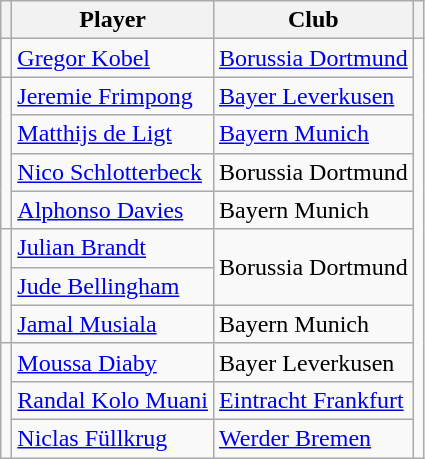<table class="wikitable" style="text-align:center">
<tr>
<th></th>
<th>Player</th>
<th>Club</th>
<th></th>
</tr>
<tr>
<td></td>
<td align=left> <a href='#'>Gregor Kobel</a></td>
<td align=left><a href='#'>Borussia Dortmund</a></td>
<td rowspan=11></td>
</tr>
<tr>
<td rowspan=4></td>
<td align=left> <a href='#'>Jeremie Frimpong</a></td>
<td align=left><a href='#'>Bayer Leverkusen</a></td>
</tr>
<tr>
<td align=left> <a href='#'>Matthijs de Ligt</a></td>
<td align=left><a href='#'>Bayern Munich</a></td>
</tr>
<tr>
<td align=left> <a href='#'>Nico Schlotterbeck</a></td>
<td align=left>Borussia Dortmund</td>
</tr>
<tr>
<td align=left> <a href='#'>Alphonso Davies</a></td>
<td align=left>Bayern Munich</td>
</tr>
<tr>
<td rowspan=3></td>
<td align=left> <a href='#'>Julian Brandt</a></td>
<td align=left rowspan=2>Borussia Dortmund</td>
</tr>
<tr>
<td align=left> <a href='#'>Jude Bellingham</a></td>
</tr>
<tr>
<td align=left> <a href='#'>Jamal Musiala</a></td>
<td align=left>Bayern Munich</td>
</tr>
<tr>
<td rowspan=3></td>
<td align=left> <a href='#'>Moussa Diaby</a></td>
<td align=left>Bayer Leverkusen</td>
</tr>
<tr>
<td align=left> <a href='#'>Randal Kolo Muani</a></td>
<td align=left><a href='#'>Eintracht Frankfurt</a></td>
</tr>
<tr>
<td align=left> <a href='#'>Niclas Füllkrug</a></td>
<td align=left><a href='#'>Werder Bremen</a></td>
</tr>
</table>
